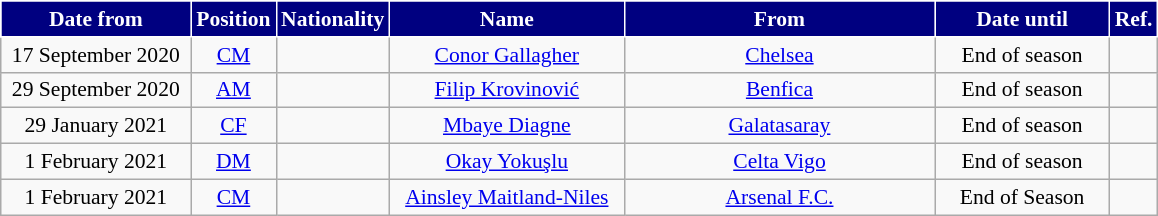<table class="wikitable"  style="text-align:center; font-size:90%; ">
<tr>
<th style="background:#000080;color:#ffffff;border:1px solid #ffffff; width:120px;">Date from</th>
<th style="background:#000080;color:#ffffff;border:1px solid #ffffff; width:50px;">Position</th>
<th style="background:#000080;color:#ffffff;border:1px solid #ffffff; width:50px;">Nationality</th>
<th style="background:#000080;color:#ffffff;border:1px solid #ffffff; width:150px;">Name</th>
<th style="background:#000080;color:#ffffff;border:1px solid #ffffff; width:200px;">From</th>
<th style="background:#000080;color:#ffffff;border:1px solid #ffffff; width:110px;">Date until</th>
<th style="background:#000080;color:#ffffff;border:1px solid #ffffff; width:25px;">Ref.</th>
</tr>
<tr>
<td>17 September 2020</td>
<td><a href='#'>CM</a></td>
<td></td>
<td><a href='#'>Conor Gallagher</a></td>
<td> <a href='#'>Chelsea</a></td>
<td>End of season</td>
<td></td>
</tr>
<tr>
<td>29 September 2020</td>
<td><a href='#'>AM</a></td>
<td></td>
<td><a href='#'>Filip Krovinović</a></td>
<td> <a href='#'>Benfica</a></td>
<td>End of season</td>
<td></td>
</tr>
<tr>
<td>29 January 2021</td>
<td><a href='#'>CF</a></td>
<td></td>
<td><a href='#'>Mbaye Diagne</a></td>
<td> <a href='#'>Galatasaray</a></td>
<td>End of season</td>
<td></td>
</tr>
<tr>
<td>1 February 2021</td>
<td><a href='#'>DM</a></td>
<td></td>
<td><a href='#'>Okay Yokuşlu</a></td>
<td> <a href='#'>Celta Vigo</a></td>
<td>End of season</td>
<td></td>
</tr>
<tr>
<td>1 February 2021</td>
<td><a href='#'>CM</a></td>
<td></td>
<td><a href='#'>Ainsley Maitland-Niles</a></td>
<td><a href='#'>Arsenal F.C.</a></td>
<td>End of Season</td>
<td></td>
</tr>
</table>
